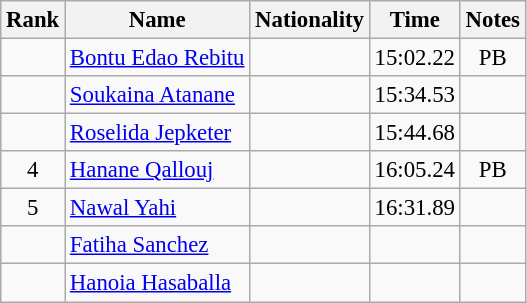<table class="wikitable sortable" style="text-align:center;font-size:95%">
<tr>
<th>Rank</th>
<th>Name</th>
<th>Nationality</th>
<th>Time</th>
<th>Notes</th>
</tr>
<tr>
<td></td>
<td align=left><a href='#'>Bontu Edao Rebitu</a></td>
<td align=left></td>
<td>15:02.22</td>
<td>PB</td>
</tr>
<tr>
<td></td>
<td align=left><a href='#'>Soukaina Atanane</a></td>
<td align=left></td>
<td>15:34.53</td>
<td></td>
</tr>
<tr>
<td></td>
<td align=left><a href='#'>Roselida Jepketer</a></td>
<td align=left></td>
<td>15:44.68</td>
<td></td>
</tr>
<tr>
<td>4</td>
<td align=left><a href='#'>Hanane Qallouj</a></td>
<td align=left></td>
<td>16:05.24</td>
<td>PB</td>
</tr>
<tr>
<td>5</td>
<td align=left><a href='#'>Nawal Yahi</a></td>
<td align=left></td>
<td>16:31.89</td>
<td></td>
</tr>
<tr>
<td></td>
<td align=left><a href='#'>Fatiha Sanchez</a></td>
<td align=left></td>
<td></td>
<td></td>
</tr>
<tr>
<td></td>
<td align=left><a href='#'>Hanoia Hasaballa</a></td>
<td align=left></td>
<td></td>
<td></td>
</tr>
</table>
